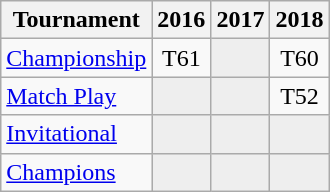<table class="wikitable" style="text-align:center;">
<tr>
<th>Tournament</th>
<th>2016</th>
<th>2017</th>
<th>2018</th>
</tr>
<tr>
<td align="left"><a href='#'>Championship</a></td>
<td>T61</td>
<td style="background:#eeeeee;"></td>
<td>T60</td>
</tr>
<tr>
<td align="left"><a href='#'>Match Play</a></td>
<td style="background:#eeeeee;"></td>
<td style="background:#eeeeee;"></td>
<td>T52</td>
</tr>
<tr>
<td align="left"><a href='#'>Invitational</a></td>
<td style="background:#eeeeee;"></td>
<td style="background:#eeeeee;"></td>
<td style="background:#eeeeee;"></td>
</tr>
<tr>
<td align="left"><a href='#'>Champions</a></td>
<td style="background:#eeeeee;"></td>
<td style="background:#eeeeee;"></td>
<td style="background:#eeeeee;"></td>
</tr>
</table>
